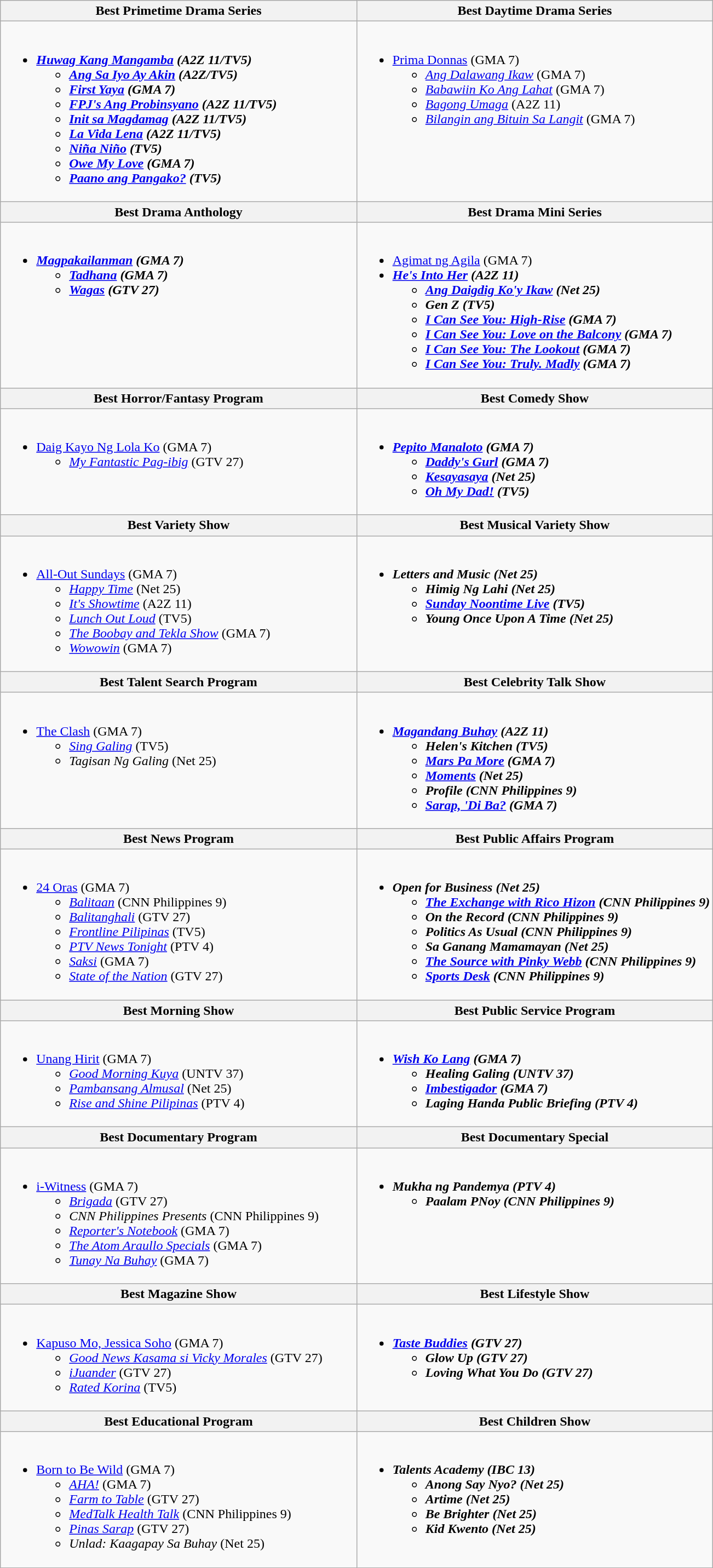<table class=wikitable>
<tr>
<th style="width:50%">Best Primetime Drama Series</th>
<th style="width:50%">Best Daytime Drama Series</th>
</tr>
<tr>
<td valign="top"><br><ul><li><strong><em><a href='#'>Huwag Kang Mangamba</a><em> (A2Z 11/TV5)<strong><ul><li></em><a href='#'>Ang Sa Iyo Ay Akin</a><em> (A2Z/TV5)</li><li></em><a href='#'>First Yaya</a><em> (GMA 7)</li><li></em><a href='#'>FPJ's Ang Probinsyano</a><em> (A2Z 11/TV5)</li><li></em><a href='#'>Init sa Magdamag</a><em> (A2Z 11/TV5)</li><li></em><a href='#'>La Vida Lena</a><em> (A2Z 11/TV5)</li><li></em><a href='#'>Niña Niño</a><em> (TV5)</li><li></em><a href='#'>Owe My Love</a><em> (GMA 7)</li><li></em><a href='#'>Paano ang Pangako?</a><em> (TV5)</li></ul></li></ul></td>
<td valign="top"><br><ul><li></em></strong><a href='#'>Prima Donnas</a></em> (GMA 7)</strong><ul><li><em><a href='#'>Ang Dalawang Ikaw</a></em> (GMA 7)</li><li><em><a href='#'>Babawiin Ko Ang Lahat</a></em> (GMA 7)</li><li><em><a href='#'>Bagong Umaga</a></em> (A2Z 11)</li><li><em><a href='#'>Bilangin ang Bituin Sa Langit</a></em> (GMA 7)</li></ul></li></ul></td>
</tr>
<tr>
<th style="width:50%">Best Drama Anthology</th>
<th style="width:50%">Best Drama Mini Series</th>
</tr>
<tr>
<td valign="top"><br><ul><li><strong><em><a href='#'>Magpakailanman</a><em> (GMA 7)<strong><ul><li></em><a href='#'>Tadhana</a><em> (GMA 7)</li><li></em><a href='#'>Wagas</a><em> (GTV 27)</li></ul></li></ul></td>
<td valign="top"><br><ul><li></em></strong><a href='#'>Agimat ng Agila</a></em> (GMA 7)</strong></li><li><strong><em><a href='#'>He's Into Her</a><em> (A2Z 11)<strong><ul><li></em><a href='#'>Ang Daigdig Ko'y Ikaw</a><em> (Net 25)</li><li></em>Gen Z<em> (TV5)</li><li></em><a href='#'>I Can See You: High-Rise</a><em> (GMA 7)</li><li></em><a href='#'>I Can See You: Love on the Balcony</a><em> (GMA 7)</li><li></em><a href='#'>I Can See You: The Lookout</a><em> (GMA 7)</li><li></em><a href='#'>I Can See You: Truly. Madly</a><em> (GMA 7)</li></ul></li></ul></td>
</tr>
<tr>
<th style="width:50%">Best Horror/Fantasy Program</th>
<th style="width:50%">Best Comedy Show</th>
</tr>
<tr>
<td valign="top"><br><ul><li></em></strong><a href='#'>Daig Kayo Ng Lola Ko</a></em> (GMA 7)</strong><ul><li><em><a href='#'>My Fantastic Pag-ibig</a></em> (GTV 27)</li></ul></li></ul></td>
<td valign="top"><br><ul><li><strong><em><a href='#'>Pepito Manaloto</a><em> (GMA 7)<strong><ul><li></em><a href='#'>Daddy's Gurl</a><em> (GMA 7)</li><li></em><a href='#'>Kesayasaya</a><em> (Net 25)</li><li></em><a href='#'>Oh My Dad!</a><em> (TV5)</li></ul></li></ul></td>
</tr>
<tr>
<th style="width:50%">Best Variety Show</th>
<th style="width:50%">Best Musical Variety Show</th>
</tr>
<tr>
<td valign="top"><br><ul><li></em></strong><a href='#'>All-Out Sundays</a></em> (GMA 7)</strong><ul><li><em><a href='#'>Happy Time</a></em> (Net 25)</li><li><em><a href='#'>It's Showtime</a></em> (A2Z 11)</li><li><em><a href='#'>Lunch Out Loud</a></em> (TV5)</li><li><em><a href='#'>The Boobay and Tekla Show</a></em> (GMA 7)</li><li><em><a href='#'>Wowowin</a></em> (GMA 7)</li></ul></li></ul></td>
<td valign="top"><br><ul><li><strong><em>Letters and Music<em> (Net 25)<strong><ul><li></em>Himig Ng Lahi<em> (Net 25)</li><li></em><a href='#'>Sunday Noontime Live</a><em> (TV5)</li><li></em>Young Once Upon A Time<em> (Net 25)</li></ul></li></ul></td>
</tr>
<tr>
<th style="width:50%">Best Talent Search Program</th>
<th style="width:50%">Best Celebrity Talk Show</th>
</tr>
<tr>
<td valign="top"><br><ul><li></em></strong><a href='#'>The Clash</a></em> (GMA 7)</strong><ul><li><em><a href='#'>Sing Galing</a></em> (TV5)</li><li><em>Tagisan Ng Galing</em> (Net 25)</li></ul></li></ul></td>
<td valign="top"><br><ul><li><strong><em><a href='#'>Magandang Buhay</a><em> (A2Z 11)<strong><ul><li></em>Helen's Kitchen<em> (TV5)</li><li></em><a href='#'>Mars Pa More</a><em> (GMA 7)</li><li></em><a href='#'>Moments</a><em> (Net 25)</li><li></em>Profile<em> (CNN Philippines 9)</li><li></em><a href='#'>Sarap, 'Di Ba?</a><em> (GMA 7)</li></ul></li></ul></td>
</tr>
<tr>
<th style="width:50%">Best News Program</th>
<th style="width:50%">Best Public Affairs Program</th>
</tr>
<tr>
<td valign="top"><br><ul><li></em></strong><a href='#'>24 Oras</a></em> (GMA 7)</strong><ul><li><em><a href='#'>Balitaan</a></em> (CNN Philippines 9)</li><li><em><a href='#'>Balitanghali</a></em> (GTV 27)</li><li><em><a href='#'>Frontline Pilipinas</a></em> (TV5)</li><li><em><a href='#'>PTV News Tonight</a></em> (PTV 4)</li><li><em><a href='#'>Saksi</a></em> (GMA 7)</li><li><em><a href='#'>State of the Nation</a></em> (GTV 27)</li></ul></li></ul></td>
<td valign="top"><br><ul><li><strong><em>Open for Business<em> (Net 25)<strong><ul><li></em><a href='#'>The Exchange with Rico Hizon</a><em> (CNN Philippines 9)</li><li></em>On the Record<em> (CNN Philippines 9)</li><li></em>Politics As Usual<em> (CNN Philippines 9)</li><li></em>Sa Ganang Mamamayan<em> (Net 25)</li><li></em><a href='#'>The Source with Pinky Webb</a><em> (CNN Philippines 9)</li><li></em><a href='#'>Sports Desk</a><em> (CNN Philippines 9)</li></ul></li></ul></td>
</tr>
<tr>
<th style="width:50%">Best Morning Show</th>
<th style="width:50%">Best Public Service Program</th>
</tr>
<tr>
<td valign="top"><br><ul><li></em></strong><a href='#'>Unang Hirit</a></em> (GMA 7)</strong><ul><li><em><a href='#'>Good Morning Kuya</a></em> (UNTV 37)</li><li><em><a href='#'>Pambansang Almusal</a></em> (Net 25)</li><li><em><a href='#'>Rise and Shine Pilipinas</a></em> (PTV 4)</li></ul></li></ul></td>
<td valign="top"><br><ul><li><strong><em><a href='#'>Wish Ko Lang</a><em> (GMA 7)<strong><ul><li></em>Healing Galing<em> (UNTV 37)</li><li></em><a href='#'>Imbestigador</a><em> (GMA 7)</li><li></em>Laging Handa Public Briefing<em> (PTV 4)</li></ul></li></ul></td>
</tr>
<tr>
<th style="width:50%">Best Documentary Program</th>
<th style="width:50%">Best Documentary Special</th>
</tr>
<tr>
<td valign="top"><br><ul><li></em></strong><a href='#'>i-Witness</a></em> (GMA 7)</strong><ul><li><em><a href='#'>Brigada</a></em> (GTV 27)</li><li><em>CNN Philippines Presents</em> (CNN Philippines 9)</li><li><em><a href='#'>Reporter's Notebook</a></em> (GMA 7)</li><li><em><a href='#'>The Atom Araullo Specials</a></em> (GMA 7)</li><li><em><a href='#'>Tunay Na Buhay</a></em> (GMA 7)</li></ul></li></ul></td>
<td valign="top"><br><ul><li><strong><em>Mukha ng Pandemya<em> (PTV 4)<strong><ul><li></em>Paalam PNoy<em> (CNN Philippines 9)</li></ul></li></ul></td>
</tr>
<tr>
<th style="width:50%">Best Magazine Show</th>
<th style="width:50%">Best Lifestyle Show</th>
</tr>
<tr>
<td valign="top"><br><ul><li></em></strong><a href='#'>Kapuso Mo, Jessica Soho</a></em> (GMA 7)</strong><ul><li><em><a href='#'>Good News Kasama si Vicky Morales</a></em> (GTV 27)</li><li><em><a href='#'>iJuander</a></em> (GTV 27)</li><li><em><a href='#'>Rated Korina</a></em> (TV5)</li></ul></li></ul></td>
<td valign="top"><br><ul><li><strong><em><a href='#'>Taste Buddies</a><em> (GTV 27)<strong><ul><li></em>Glow Up<em> (GTV 27)</li><li></em>Loving What You Do<em> (GTV 27)</li></ul></li></ul></td>
</tr>
<tr>
<th style="width:50%">Best Educational Program</th>
<th style="width:50%">Best Children Show</th>
</tr>
<tr>
<td valign="top"><br><ul><li></em></strong><a href='#'>Born to Be Wild</a></em> (GMA 7)</strong><ul><li><em><a href='#'>AHA!</a></em> (GMA 7)</li><li><em><a href='#'>Farm to Table</a></em> (GTV 27)</li><li><em><a href='#'>MedTalk Health Talk</a></em> (CNN Philippines 9)</li><li><em><a href='#'>Pinas Sarap</a></em> (GTV 27)</li><li><em>Unlad: Kaagapay Sa Buhay</em> (Net 25)</li></ul></li></ul></td>
<td valign="top"><br><ul><li><strong><em>Talents Academy<em> (IBC 13)<strong><ul><li></em>Anong Say Nyo?<em> (Net 25)</li><li></em>Artime<em> (Net 25)</li><li></em>Be Brighter<em> (Net 25)</li><li></em>Kid Kwento<em> (Net 25)</li></ul></li></ul></td>
</tr>
</table>
